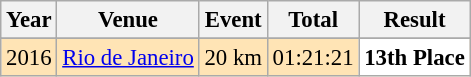<table class="sortable wikitable" style="font-size: 95%;">
<tr>
<th>Year</th>
<th>Venue</th>
<th>Event</th>
<th>Total</th>
<th>Result</th>
</tr>
<tr>
</tr>
<tr style="background:#FFE4B5">
<td align="center">2016</td>
<td align="left"><a href='#'>Rio de Janeiro</a></td>
<td align="left">20 km</td>
<td align="left">01:21:21</td>
<td style="text-align:left; background:white"><strong>13th Place</strong></td>
</tr>
</table>
